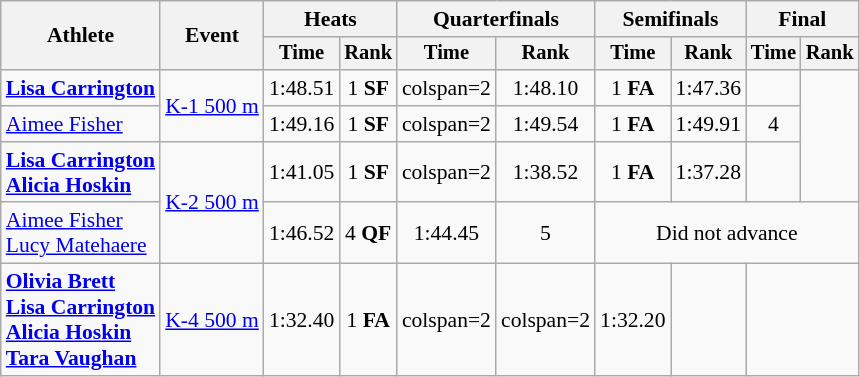<table class=wikitable style=font-size:90%;text-align:center>
<tr>
<th rowspan=2>Athlete</th>
<th rowspan=2>Event</th>
<th colspan=2>Heats</th>
<th colspan=2>Quarterfinals</th>
<th colspan=2>Semifinals</th>
<th colspan=2>Final</th>
</tr>
<tr style=font-size:95%>
<th>Time</th>
<th>Rank</th>
<th>Time</th>
<th>Rank</th>
<th>Time</th>
<th>Rank</th>
<th>Time</th>
<th>Rank</th>
</tr>
<tr>
<td align=left><strong><a href='#'>Lisa Carrington</a></strong></td>
<td align=left rowspan=2><a href='#'>K-1 500 m</a></td>
<td>1:48.51</td>
<td>1 <strong>SF</strong></td>
<td>colspan=2 </td>
<td>1:48.10</td>
<td>1 <strong>FA</strong></td>
<td>1:47.36</td>
<td></td>
</tr>
<tr>
<td align=left><a href='#'>Aimee Fisher</a></td>
<td>1:49.16</td>
<td>1 <strong>SF</strong></td>
<td>colspan=2 </td>
<td>1:49.54</td>
<td>1 <strong>FA</strong></td>
<td>1:49.91</td>
<td>4</td>
</tr>
<tr>
<td align=left><strong><a href='#'>Lisa Carrington</a></strong><br><strong><a href='#'>Alicia Hoskin</a></strong></td>
<td align=left rowspan=2><a href='#'>K-2 500 m</a></td>
<td>1:41.05</td>
<td>1 <strong>SF</strong></td>
<td>colspan=2 </td>
<td>1:38.52</td>
<td>1 <strong>FA</strong></td>
<td>1:37.28</td>
<td></td>
</tr>
<tr>
<td align=left><a href='#'>Aimee Fisher</a><br><a href='#'>Lucy Matehaere</a></td>
<td>1:46.52</td>
<td>4 <strong>QF</strong></td>
<td>1:44.45</td>
<td>5</td>
<td colspan=4>Did not advance</td>
</tr>
<tr>
<td align=left><strong><a href='#'>Olivia Brett</a></strong><br><strong><a href='#'>Lisa Carrington</a></strong><br><strong><a href='#'>Alicia Hoskin</a></strong><br><strong><a href='#'>Tara Vaughan</a></strong></td>
<td align=left><a href='#'>K-4 500 m</a></td>
<td>1:32.40</td>
<td>1 <strong>FA</strong></td>
<td>colspan=2 </td>
<td>colspan=2 </td>
<td>1:32.20</td>
<td></td>
</tr>
</table>
